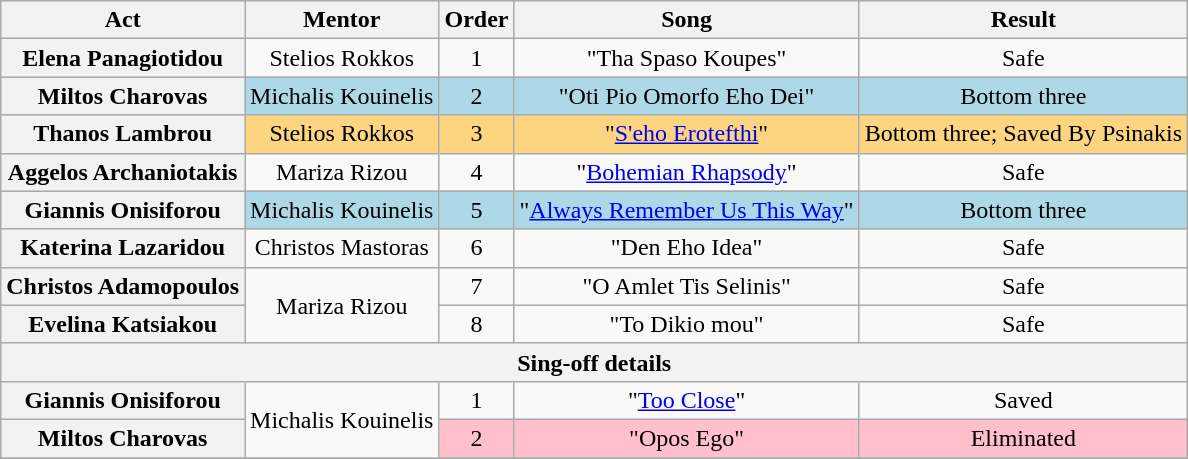<table class="wikitable plainrowheaders" style="text-align:center;">
<tr>
<th scope="col">Act</th>
<th scope="col">Mentor</th>
<th scope="col">Order</th>
<th scope="col">Song</th>
<th scope="col">Result</th>
</tr>
<tr>
<th scope="row">Elena Panagiotidou</th>
<td>Stelios Rokkos</td>
<td>1</td>
<td>"Tha Spaso Koupes"</td>
<td>Safe</td>
</tr>
<tr style="background:lightblue;">
<th scope="row">Miltos Charovas</th>
<td>Michalis Kouinelis</td>
<td>2</td>
<td>"Oti Pio Omorfo Eho Dei"</td>
<td>Bottom three</td>
</tr>
<tr style="background:#fdd581">
<th scope="row">Thanos Lambrou</th>
<td>Stelios Rokkos</td>
<td>3</td>
<td>"<a href='#'>S'eho Erotefthi</a>"</td>
<td>Bottom three; Saved By Psinakis</td>
</tr>
<tr>
<th scope="row">Aggelos Archaniotakis</th>
<td>Mariza Rizou</td>
<td>4</td>
<td>"<a href='#'>Bohemian Rhapsody</a>"</td>
<td>Safe</td>
</tr>
<tr style="background:lightblue;">
<th scope="row">Giannis Onisiforou</th>
<td>Michalis Kouinelis</td>
<td>5</td>
<td>"<a href='#'>Always Remember Us This Way</a>"</td>
<td>Bottom three</td>
</tr>
<tr>
<th scope="row">Katerina Lazaridou</th>
<td>Christos Mastoras</td>
<td>6</td>
<td>"Den Eho Idea"</td>
<td>Safe</td>
</tr>
<tr>
<th scope="row">Christos Adamopoulos</th>
<td rowspan="2">Mariza Rizou</td>
<td>7</td>
<td>"O Amlet Tis Selinis"</td>
<td>Safe</td>
</tr>
<tr>
<th scope="row">Evelina Katsiakou</th>
<td>8</td>
<td>"To Dikio mou"</td>
<td>Safe</td>
</tr>
<tr>
<th colspan="5">Sing-off details</th>
</tr>
<tr>
<th scope="row">Giannis Onisiforou</th>
<td rowspan="2">Michalis Kouinelis</td>
<td>1</td>
<td>"<a href='#'>Too Close</a>"</td>
<td>Saved</td>
</tr>
<tr>
<th scope="row">Miltos Charovas</th>
<td style="background:pink">2</td>
<td style="background:pink">"Opos Ego"</td>
<td style="background:pink">Eliminated</td>
</tr>
<tr>
</tr>
</table>
